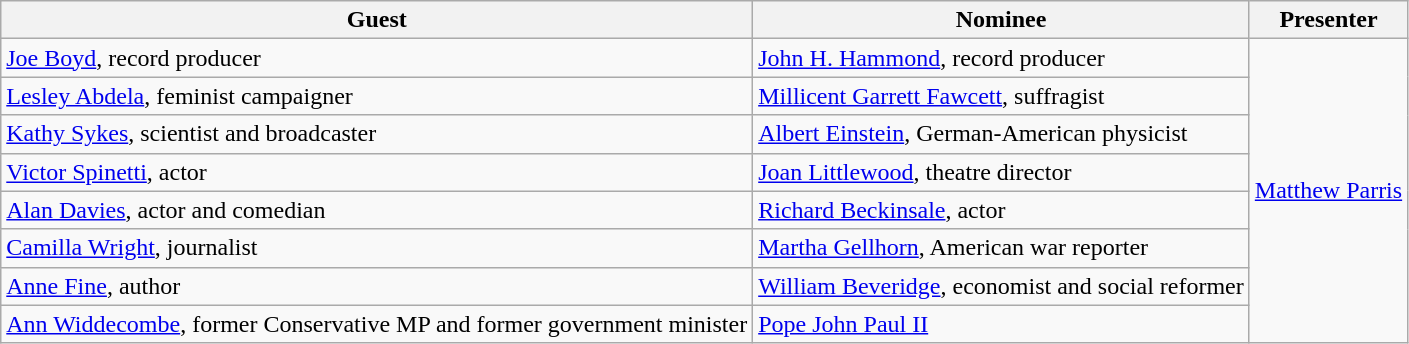<table class="wikitable">
<tr>
<th>Guest</th>
<th>Nominee</th>
<th>Presenter</th>
</tr>
<tr>
<td><a href='#'>Joe Boyd</a>, record producer</td>
<td><a href='#'>John H. Hammond</a>, record producer</td>
<td rowspan="8"><a href='#'>Matthew Parris</a></td>
</tr>
<tr>
<td><a href='#'>Lesley Abdela</a>, feminist campaigner</td>
<td><a href='#'>Millicent Garrett Fawcett</a>, suffragist</td>
</tr>
<tr>
<td><a href='#'>Kathy Sykes</a>, scientist and broadcaster</td>
<td><a href='#'>Albert Einstein</a>, German-American physicist</td>
</tr>
<tr>
<td><a href='#'>Victor Spinetti</a>, actor</td>
<td><a href='#'>Joan Littlewood</a>, theatre director</td>
</tr>
<tr>
<td><a href='#'>Alan Davies</a>, actor and comedian</td>
<td><a href='#'>Richard Beckinsale</a>, actor</td>
</tr>
<tr>
<td><a href='#'>Camilla Wright</a>, journalist</td>
<td><a href='#'>Martha Gellhorn</a>, American war reporter</td>
</tr>
<tr>
<td><a href='#'>Anne Fine</a>, author</td>
<td><a href='#'>William Beveridge</a>, economist and social reformer</td>
</tr>
<tr>
<td><a href='#'>Ann Widdecombe</a>, former Conservative MP and former government minister</td>
<td><a href='#'>Pope John Paul II</a></td>
</tr>
</table>
